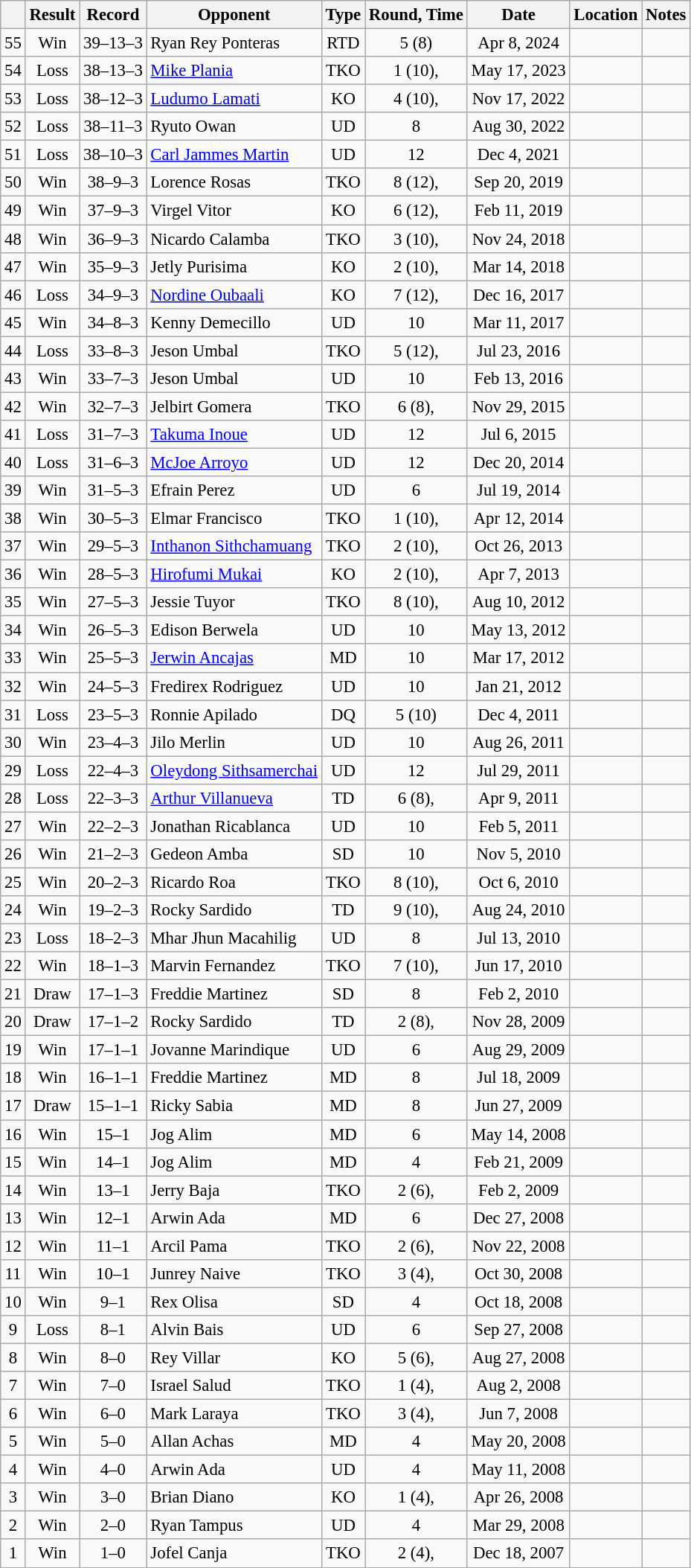<table class="wikitable" style="text-align:center; font-size:95%">
<tr>
<th></th>
<th>Result</th>
<th>Record</th>
<th>Opponent</th>
<th>Type</th>
<th>Round, Time</th>
<th>Date</th>
<th>Location</th>
<th>Notes</th>
</tr>
<tr>
<td>55</td>
<td>Win</td>
<td>39–13–3</td>
<td align=left> Ryan Rey Ponteras</td>
<td>RTD</td>
<td>5 (8)</td>
<td>Apr 8, 2024</td>
<td align=left> </td>
<td></td>
</tr>
<tr>
<td>54</td>
<td>Loss</td>
<td>38–13–3</td>
<td align=left> <a href='#'>Mike Plania</a></td>
<td>TKO</td>
<td>1 (10), </td>
<td>May 17, 2023</td>
<td align=left> </td>
<td></td>
</tr>
<tr>
<td>53</td>
<td>Loss</td>
<td>38–12–3</td>
<td align=left> <a href='#'>Ludumo Lamati</a></td>
<td>KO</td>
<td>4 (10), </td>
<td>Nov 17, 2022</td>
<td align=left> </td>
<td></td>
</tr>
<tr>
<td>52</td>
<td>Loss</td>
<td>38–11–3</td>
<td align=left> Ryuto Owan</td>
<td>UD</td>
<td>8</td>
<td>Aug 30, 2022</td>
<td align=left> </td>
<td></td>
</tr>
<tr>
<td>51</td>
<td>Loss</td>
<td>38–10–3</td>
<td align=left> <a href='#'>Carl Jammes Martin</a></td>
<td>UD</td>
<td>12</td>
<td>Dec 4, 2021</td>
<td align=left> </td>
<td align=left></td>
</tr>
<tr>
<td>50</td>
<td>Win</td>
<td>38–9–3</td>
<td align=left> Lorence Rosas</td>
<td>TKO</td>
<td>8 (12), </td>
<td>Sep 20, 2019</td>
<td align=left> </td>
<td align=left></td>
</tr>
<tr>
<td>49</td>
<td>Win</td>
<td>37–9–3</td>
<td align=left> Virgel Vitor</td>
<td>KO</td>
<td>6 (12), </td>
<td>Feb 11, 2019</td>
<td align=left> </td>
<td align=left></td>
</tr>
<tr>
<td>48</td>
<td>Win</td>
<td>36–9–3</td>
<td align=left> Nicardo Calamba</td>
<td>TKO</td>
<td>3 (10), </td>
<td>Nov 24, 2018</td>
<td align=left> </td>
<td></td>
</tr>
<tr>
<td>47</td>
<td>Win</td>
<td>35–9–3</td>
<td align=left> Jetly Purisima</td>
<td>KO</td>
<td>2 (10), </td>
<td>Mar 14, 2018</td>
<td align=left> </td>
<td></td>
</tr>
<tr>
<td>46</td>
<td>Loss</td>
<td>34–9–3</td>
<td align=left> <a href='#'>Nordine Oubaali</a></td>
<td>KO</td>
<td>7 (12), </td>
<td>Dec 16, 2017</td>
<td align=left> </td>
<td align=left></td>
</tr>
<tr>
<td>45</td>
<td>Win</td>
<td>34–8–3</td>
<td align=left> Kenny Demecillo</td>
<td>UD</td>
<td>10</td>
<td>Mar 11, 2017</td>
<td align=left> </td>
<td align=left></td>
</tr>
<tr>
<td>44</td>
<td>Loss</td>
<td>33–8–3</td>
<td align=left> Jeson Umbal</td>
<td>TKO</td>
<td>5 (12), </td>
<td>Jul 23, 2016</td>
<td align=left> </td>
<td align=left></td>
</tr>
<tr>
<td>43</td>
<td>Win</td>
<td>33–7–3</td>
<td align=left> Jeson Umbal</td>
<td>UD</td>
<td>10</td>
<td>Feb 13, 2016</td>
<td align=left> </td>
<td></td>
</tr>
<tr>
<td>42</td>
<td>Win</td>
<td>32–7–3</td>
<td align=left> Jelbirt Gomera</td>
<td>TKO</td>
<td>6 (8), </td>
<td>Nov 29, 2015</td>
<td align=left> </td>
<td></td>
</tr>
<tr>
<td>41</td>
<td>Loss</td>
<td>31–7–3</td>
<td align=left> <a href='#'>Takuma Inoue</a></td>
<td>UD</td>
<td>12</td>
<td>Jul 6, 2015</td>
<td align=left> </td>
<td align=left></td>
</tr>
<tr>
<td>40</td>
<td>Loss</td>
<td>31–6–3</td>
<td align=left> <a href='#'>McJoe Arroyo</a></td>
<td>UD</td>
<td>12</td>
<td>Dec 20, 2014</td>
<td align=left> </td>
<td align=left></td>
</tr>
<tr>
<td>39</td>
<td>Win</td>
<td>31–5–3</td>
<td align=left> Efrain Perez</td>
<td>UD</td>
<td>6</td>
<td>Jul 19, 2014</td>
<td align=left> </td>
<td></td>
</tr>
<tr>
<td>38</td>
<td>Win</td>
<td>30–5–3</td>
<td align=left> Elmar Francisco</td>
<td>TKO</td>
<td>1 (10), </td>
<td>Apr 12, 2014</td>
<td align=left> </td>
<td></td>
</tr>
<tr>
<td>37</td>
<td>Win</td>
<td>29–5–3</td>
<td align=left> <a href='#'>Inthanon Sithchamuang</a></td>
<td>TKO</td>
<td>2 (10), </td>
<td>Oct 26, 2013</td>
<td align=left> </td>
<td align=left></td>
</tr>
<tr>
<td>36</td>
<td>Win</td>
<td>28–5–3</td>
<td align=left> <a href='#'>Hirofumi Mukai</a></td>
<td>KO</td>
<td>2 (10), </td>
<td>Apr 7, 2013</td>
<td align=left> </td>
<td></td>
</tr>
<tr>
<td>35</td>
<td>Win</td>
<td>27–5–3</td>
<td align=left> Jessie Tuyor</td>
<td>TKO</td>
<td>8 (10), </td>
<td>Aug 10, 2012</td>
<td align=left> </td>
<td></td>
</tr>
<tr>
<td>34</td>
<td>Win</td>
<td>26–5–3</td>
<td align=left> Edison Berwela</td>
<td>UD</td>
<td>10</td>
<td>May 13, 2012</td>
<td align=left> </td>
<td></td>
</tr>
<tr>
<td>33</td>
<td>Win</td>
<td>25–5–3</td>
<td align=left> <a href='#'>Jerwin Ancajas</a></td>
<td>MD</td>
<td>10</td>
<td>Mar 17, 2012</td>
<td align=left> </td>
<td align=left></td>
</tr>
<tr>
<td>32</td>
<td>Win</td>
<td>24–5–3</td>
<td align=left> Fredirex Rodriguez</td>
<td>UD</td>
<td>10</td>
<td>Jan 21, 2012</td>
<td align=left> </td>
<td align=left></td>
</tr>
<tr>
<td>31</td>
<td>Loss</td>
<td>23–5–3</td>
<td align=left> Ronnie Apilado</td>
<td>DQ</td>
<td>5 (10)</td>
<td>Dec 4, 2011</td>
<td align=left> </td>
<td></td>
</tr>
<tr>
<td>30</td>
<td>Win</td>
<td>23–4–3</td>
<td align=left> Jilo Merlin</td>
<td>UD</td>
<td>10</td>
<td>Aug 26, 2011</td>
<td align=left> </td>
<td></td>
</tr>
<tr>
<td>29</td>
<td>Loss</td>
<td>22–4–3</td>
<td align=left> <a href='#'>Oleydong Sithsamerchai</a></td>
<td>UD</td>
<td>12</td>
<td>Jul 29, 2011</td>
<td align=left> </td>
<td align=left></td>
</tr>
<tr>
<td>28</td>
<td>Loss</td>
<td>22–3–3</td>
<td align=left> <a href='#'>Arthur Villanueva</a></td>
<td>TD</td>
<td>6 (8), </td>
<td>Apr 9, 2011</td>
<td align=left> </td>
<td align=left></td>
</tr>
<tr>
<td>27</td>
<td>Win</td>
<td>22–2–3</td>
<td align=left> Jonathan Ricablanca</td>
<td>UD</td>
<td>10</td>
<td>Feb 5, 2011</td>
<td align=left> </td>
<td></td>
</tr>
<tr>
<td>26</td>
<td>Win</td>
<td>21–2–3</td>
<td align=left> Gedeon Amba</td>
<td>SD</td>
<td>10</td>
<td>Nov 5, 2010</td>
<td align=left> </td>
<td></td>
</tr>
<tr>
<td>25</td>
<td>Win</td>
<td>20–2–3</td>
<td align=left> Ricardo Roa</td>
<td>TKO</td>
<td>8 (10), </td>
<td>Oct 6, 2010</td>
<td align=left> </td>
<td></td>
</tr>
<tr>
<td>24</td>
<td>Win</td>
<td>19–2–3</td>
<td align=left> Rocky Sardido</td>
<td>TD</td>
<td>9 (10), </td>
<td>Aug 24, 2010</td>
<td align=left> </td>
<td></td>
</tr>
<tr>
<td>23</td>
<td>Loss</td>
<td>18–2–3</td>
<td align=left> Mhar Jhun Macahilig</td>
<td>UD</td>
<td>8</td>
<td>Jul 13, 2010</td>
<td align=left> </td>
<td></td>
</tr>
<tr>
<td>22</td>
<td>Win</td>
<td>18–1–3</td>
<td align=left> Marvin Fernandez</td>
<td>TKO</td>
<td>7 (10), </td>
<td>Jun 17, 2010</td>
<td align=left> </td>
<td></td>
</tr>
<tr>
<td>21</td>
<td>Draw</td>
<td>17–1–3</td>
<td align=left> Freddie Martinez</td>
<td>SD</td>
<td>8</td>
<td>Feb 2, 2010</td>
<td align=left> </td>
<td></td>
</tr>
<tr>
<td>20</td>
<td>Draw</td>
<td>17–1–2</td>
<td align=left> Rocky Sardido</td>
<td>TD</td>
<td>2 (8), </td>
<td>Nov 28, 2009</td>
<td align=left> </td>
<td align=left></td>
</tr>
<tr>
<td>19</td>
<td>Win</td>
<td>17–1–1</td>
<td align=left> Jovanne Marindique</td>
<td>UD</td>
<td>6</td>
<td>Aug 29, 2009</td>
<td align=left> </td>
<td></td>
</tr>
<tr>
<td>18</td>
<td>Win</td>
<td>16–1–1</td>
<td align=left> Freddie Martinez</td>
<td>MD</td>
<td>8</td>
<td>Jul 18, 2009</td>
<td align=left> </td>
<td></td>
</tr>
<tr>
<td>17</td>
<td>Draw</td>
<td>15–1–1</td>
<td align=left> Ricky Sabia</td>
<td>MD</td>
<td>8</td>
<td>Jun 27, 2009</td>
<td align=left> </td>
<td></td>
</tr>
<tr>
<td>16</td>
<td>Win</td>
<td>15–1</td>
<td align=left> Jog Alim</td>
<td>MD</td>
<td>6</td>
<td>May 14, 2008</td>
<td align=left> </td>
<td></td>
</tr>
<tr>
<td>15</td>
<td>Win</td>
<td>14–1</td>
<td align=left> Jog Alim</td>
<td>MD</td>
<td>4</td>
<td>Feb 21, 2009</td>
<td align=left> </td>
<td></td>
</tr>
<tr>
<td>14</td>
<td>Win</td>
<td>13–1</td>
<td align=left> Jerry Baja</td>
<td>TKO</td>
<td>2 (6), </td>
<td>Feb 2, 2009</td>
<td align=left> </td>
<td></td>
</tr>
<tr>
<td>13</td>
<td>Win</td>
<td>12–1</td>
<td align=left> Arwin Ada</td>
<td>MD</td>
<td>6</td>
<td>Dec 27, 2008</td>
<td align=left> </td>
<td></td>
</tr>
<tr>
<td>12</td>
<td>Win</td>
<td>11–1</td>
<td align=left> Arcil Pama</td>
<td>TKO</td>
<td>2 (6), </td>
<td>Nov 22, 2008</td>
<td align=left> </td>
<td></td>
</tr>
<tr>
<td>11</td>
<td>Win</td>
<td>10–1</td>
<td align=left> Junrey Naive</td>
<td>TKO</td>
<td>3 (4), </td>
<td>Oct 30, 2008</td>
<td align=left> </td>
<td></td>
</tr>
<tr>
<td>10</td>
<td>Win</td>
<td>9–1</td>
<td align=left> Rex Olisa</td>
<td>SD</td>
<td>4</td>
<td>Oct 18, 2008</td>
<td align=left> </td>
<td></td>
</tr>
<tr>
<td>9</td>
<td>Loss</td>
<td>8–1</td>
<td align=left> Alvin Bais</td>
<td>UD</td>
<td>6</td>
<td>Sep 27, 2008</td>
<td align=left> </td>
<td></td>
</tr>
<tr>
<td>8</td>
<td>Win</td>
<td>8–0</td>
<td align=left> Rey Villar</td>
<td>KO</td>
<td>5 (6), </td>
<td>Aug 27, 2008</td>
<td align=left> </td>
<td></td>
</tr>
<tr>
<td>7</td>
<td>Win</td>
<td>7–0</td>
<td align=left> Israel Salud</td>
<td>TKO</td>
<td>1 (4), </td>
<td>Aug 2, 2008</td>
<td align=left> </td>
<td></td>
</tr>
<tr>
<td>6</td>
<td>Win</td>
<td>6–0</td>
<td align=left> Mark Laraya</td>
<td>TKO</td>
<td>3 (4), </td>
<td>Jun 7, 2008</td>
<td align=left> </td>
<td></td>
</tr>
<tr>
<td>5</td>
<td>Win</td>
<td>5–0</td>
<td align=left> Allan Achas</td>
<td>MD</td>
<td>4</td>
<td>May 20, 2008</td>
<td align=left> </td>
<td></td>
</tr>
<tr>
<td>4</td>
<td>Win</td>
<td>4–0</td>
<td align=left> Arwin Ada</td>
<td>UD</td>
<td>4</td>
<td>May 11, 2008</td>
<td align=left> </td>
<td></td>
</tr>
<tr>
<td>3</td>
<td>Win</td>
<td>3–0</td>
<td align=left> Brian Diano</td>
<td>KO</td>
<td>1 (4), </td>
<td>Apr 26, 2008</td>
<td align=left> </td>
<td></td>
</tr>
<tr>
<td>2</td>
<td>Win</td>
<td>2–0</td>
<td align=left> Ryan Tampus</td>
<td>UD</td>
<td>4</td>
<td>Mar 29, 2008</td>
<td align=left> </td>
<td></td>
</tr>
<tr>
<td>1</td>
<td>Win</td>
<td>1–0</td>
<td align=left> Jofel Canja</td>
<td>TKO</td>
<td>2 (4), </td>
<td>Dec 18, 2007</td>
<td align=left> </td>
<td></td>
</tr>
</table>
